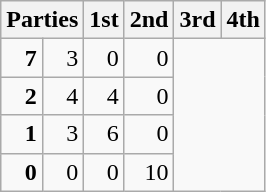<table class="wikitable" style="text-align:right;">
<tr>
<th colspan=2 style="text-align:left;">Parties</th>
<th>1st</th>
<th>2nd</th>
<th>3rd</th>
<th>4th</th>
</tr>
<tr>
<td><strong>7</strong></td>
<td>3</td>
<td>0</td>
<td>0</td>
</tr>
<tr>
<td><strong>2</strong></td>
<td>4</td>
<td>4</td>
<td>0</td>
</tr>
<tr>
<td><strong>1</strong></td>
<td>3</td>
<td>6</td>
<td>0</td>
</tr>
<tr>
<td><strong>0</strong></td>
<td>0</td>
<td>0</td>
<td>10</td>
</tr>
</table>
